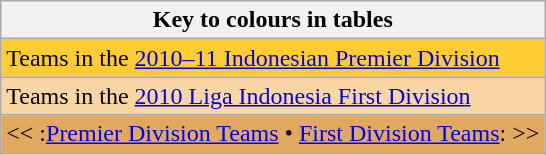<table class="wikitable">
<tr>
<th>Key to colours in tables</th>
</tr>
<tr bgcolor=#FFCC33>
<td>Teams in the <a href='#'>2010–11 Indonesian Premier Division</a></td>
</tr>
<tr bgcolor=#FAD6A5>
<td>Teams in the <a href='#'>2010 Liga Indonesia First Division</a></td>
</tr>
<tr bgcolor=#E1A95F>
<td><< :<a href='#'>Premier Division Teams</a> • <a href='#'>First Division Teams</a>: >></td>
</tr>
</table>
